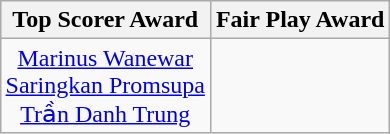<table class="wikitable" style="text-align:center; margin:auto;">
<tr>
<th>Top Scorer Award</th>
<th>Fair Play Award</th>
</tr>
<tr>
<td> <a href='#'>Marinus Wanewar</a><br> <a href='#'>Saringkan Promsupa</a><br> <a href='#'>Trần Danh Trung</a></td>
<td></td>
</tr>
</table>
